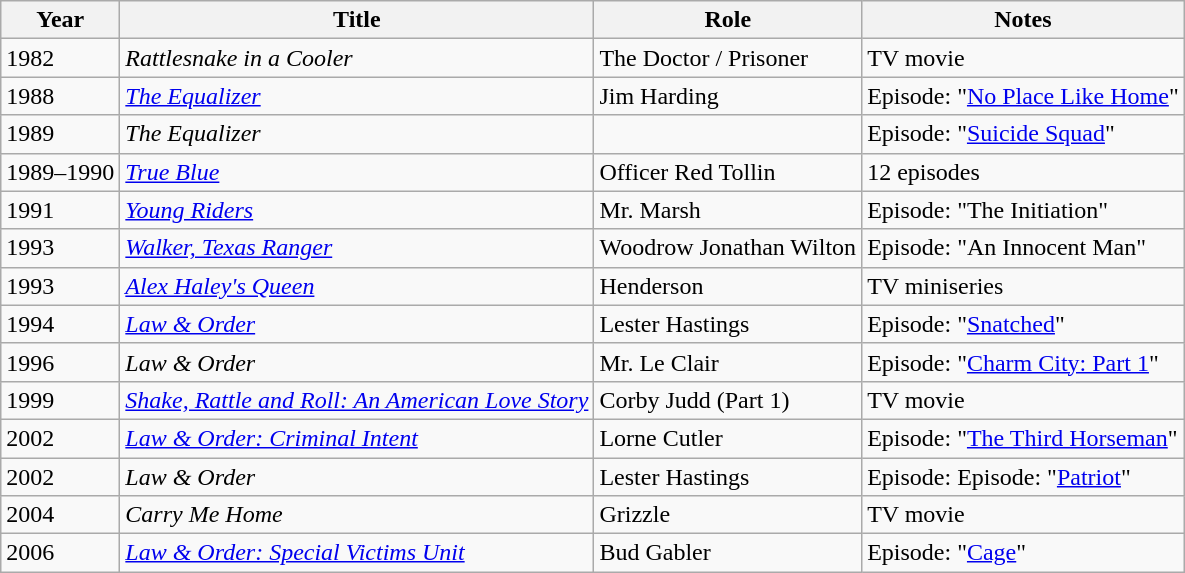<table class="wikitable sortable">
<tr>
<th>Year</th>
<th>Title</th>
<th>Role</th>
<th>Notes</th>
</tr>
<tr>
<td>1982</td>
<td><em>Rattlesnake in a Cooler</em></td>
<td>The Doctor / Prisoner</td>
<td>TV movie</td>
</tr>
<tr>
<td>1988</td>
<td><em><a href='#'>The Equalizer</a></em></td>
<td>Jim Harding</td>
<td>Episode: "<a href='#'>No Place Like Home</a>"</td>
</tr>
<tr>
<td>1989</td>
<td><em>The Equalizer</em></td>
<td></td>
<td>Episode: "<a href='#'>Suicide Squad</a>"</td>
</tr>
<tr>
<td>1989–1990</td>
<td><em><a href='#'>True Blue</a></em></td>
<td>Officer Red Tollin</td>
<td>12 episodes</td>
</tr>
<tr>
<td>1991</td>
<td><em><a href='#'>Young Riders</a></em></td>
<td>Mr. Marsh</td>
<td>Episode: "The Initiation"</td>
</tr>
<tr>
<td>1993</td>
<td><em><a href='#'>Walker, Texas Ranger</a></em></td>
<td>Woodrow Jonathan Wilton</td>
<td>Episode: "An Innocent Man"</td>
</tr>
<tr>
<td>1993</td>
<td><em><a href='#'>Alex Haley's Queen</a></em></td>
<td>Henderson</td>
<td>TV miniseries</td>
</tr>
<tr>
<td>1994</td>
<td><em><a href='#'>Law & Order</a></em></td>
<td>Lester Hastings</td>
<td>Episode: "<a href='#'>Snatched</a>"</td>
</tr>
<tr>
<td>1996</td>
<td><em>Law & Order</em></td>
<td>Mr. Le Clair</td>
<td>Episode: "<a href='#'>Charm City: Part 1</a>"</td>
</tr>
<tr>
<td>1999</td>
<td><em><a href='#'>Shake, Rattle and Roll: An American Love Story</a></em></td>
<td>Corby Judd (Part 1)</td>
<td>TV movie</td>
</tr>
<tr>
<td>2002</td>
<td><em><a href='#'>Law & Order: Criminal Intent</a></em></td>
<td>Lorne Cutler</td>
<td>Episode: "<a href='#'>The Third Horseman</a>"</td>
</tr>
<tr>
<td>2002</td>
<td><em>Law & Order</em></td>
<td>Lester Hastings</td>
<td>Episode: Episode: "<a href='#'>Patriot</a>"</td>
</tr>
<tr>
<td>2004</td>
<td><em>Carry Me Home</em></td>
<td>Grizzle</td>
<td>TV movie</td>
</tr>
<tr>
<td>2006</td>
<td><em><a href='#'>Law & Order: Special Victims Unit</a></em></td>
<td>Bud Gabler</td>
<td>Episode: "<a href='#'>Cage</a>"</td>
</tr>
</table>
